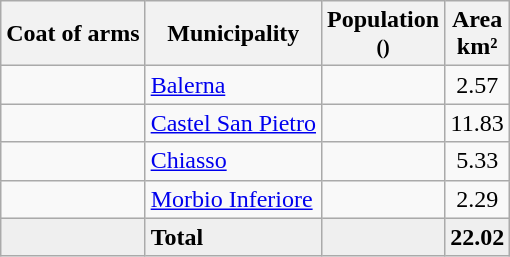<table class="wikitable">
<tr>
<th>Coat of arms</th>
<th>Municipality</th>
<th>Population<br><small>()</small></th>
<th>Area <br>km²</th>
</tr>
<tr>
<td></td>
<td><a href='#'>Balerna</a></td>
<td align="center"></td>
<td align="center">2.57</td>
</tr>
<tr>
<td></td>
<td><a href='#'>Castel San Pietro</a></td>
<td align="center"></td>
<td align="center">11.83</td>
</tr>
<tr>
<td></td>
<td><a href='#'>Chiasso</a></td>
<td align="center"></td>
<td align="center">5.33</td>
</tr>
<tr>
<td></td>
<td><a href='#'>Morbio Inferiore</a></td>
<td align="center"></td>
<td align="center">2.29</td>
</tr>
<tr>
<td bgcolor="#EFEFEF"></td>
<td bgcolor="#EFEFEF"><strong>Total</strong></td>
<td bgcolor="#EFEFEF" align="center"></td>
<td bgcolor="#EFEFEF" align="center"><strong>22.02</strong></td>
</tr>
</table>
